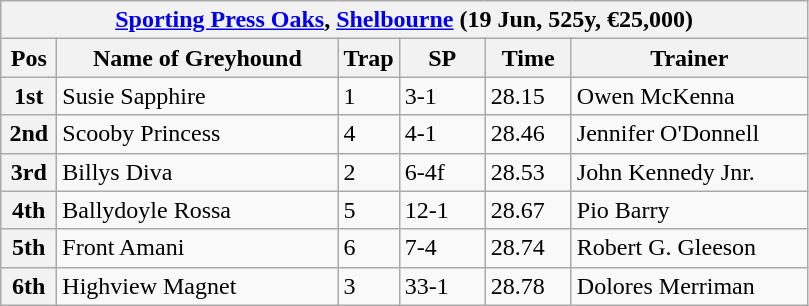<table class="wikitable">
<tr>
<th colspan="6"><a href='#'>Sporting Press Oaks</a>, <a href='#'>Shelbourne</a> (19 Jun, 525y, €25,000)</th>
</tr>
<tr>
<th width=30>Pos</th>
<th width=180>Name of Greyhound</th>
<th width=30>Trap</th>
<th width=50>SP</th>
<th width=50>Time</th>
<th width=150>Trainer</th>
</tr>
<tr>
<th>1st</th>
<td>Susie Sapphire</td>
<td>1</td>
<td>3-1</td>
<td>28.15</td>
<td>Owen McKenna</td>
</tr>
<tr>
<th>2nd</th>
<td>Scooby Princess</td>
<td>4</td>
<td>4-1</td>
<td>28.46</td>
<td>Jennifer O'Donnell</td>
</tr>
<tr>
<th>3rd</th>
<td>Billys Diva</td>
<td>2</td>
<td>6-4f</td>
<td>28.53</td>
<td>John Kennedy Jnr.</td>
</tr>
<tr>
<th>4th</th>
<td>Ballydoyle Rossa</td>
<td>5</td>
<td>12-1</td>
<td>28.67</td>
<td>Pio Barry</td>
</tr>
<tr>
<th>5th</th>
<td>Front Amani</td>
<td>6</td>
<td>7-4</td>
<td>28.74</td>
<td>Robert G. Gleeson</td>
</tr>
<tr>
<th>6th</th>
<td>Highview Magnet</td>
<td>3</td>
<td>33-1</td>
<td>28.78</td>
<td>Dolores Merriman</td>
</tr>
</table>
